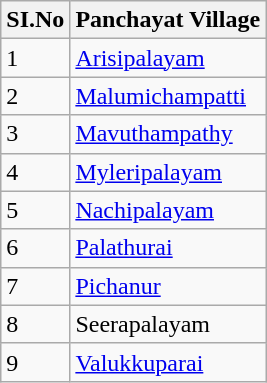<table class="wikitable sortable">
<tr>
<th>SI.No</th>
<th>Panchayat Village</th>
</tr>
<tr>
<td>1</td>
<td><a href='#'>Arisipalayam</a></td>
</tr>
<tr>
<td>2</td>
<td><a href='#'>Malumichampatti</a></td>
</tr>
<tr>
<td>3</td>
<td><a href='#'>Mavuthampathy</a></td>
</tr>
<tr>
<td>4</td>
<td><a href='#'>Myleripalayam</a></td>
</tr>
<tr>
<td>5</td>
<td><a href='#'>Nachipalayam</a></td>
</tr>
<tr>
<td>6</td>
<td><a href='#'>Palathurai</a></td>
</tr>
<tr>
<td>7</td>
<td><a href='#'>Pichanur</a></td>
</tr>
<tr>
<td>8</td>
<td>Seerapalayam</td>
</tr>
<tr>
<td>9</td>
<td><a href='#'>Valukkuparai</a></td>
</tr>
</table>
